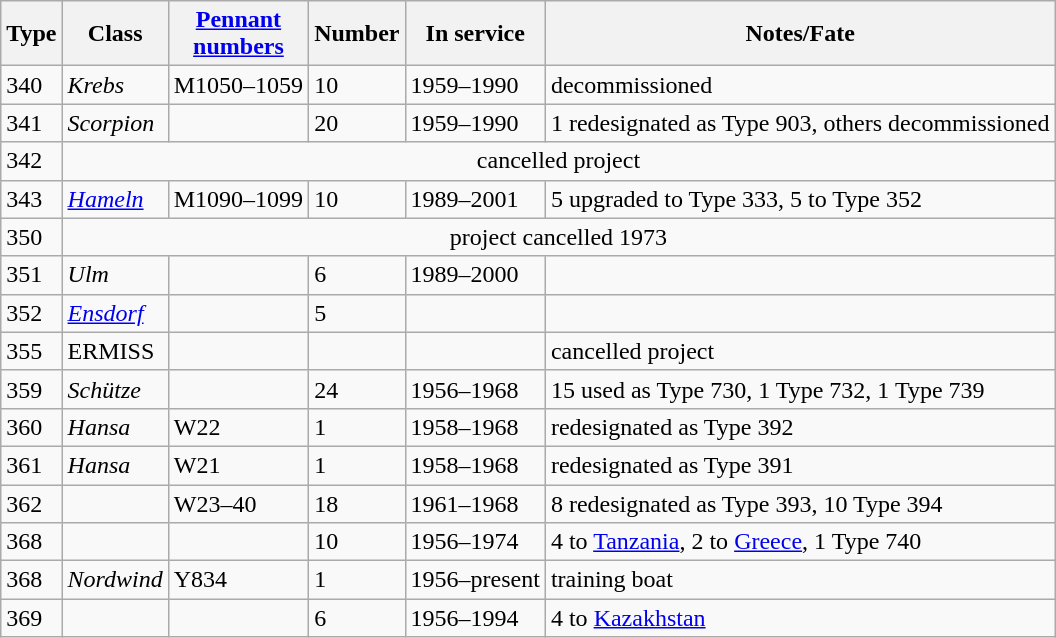<table class="wikitable">
<tr>
<th scope="col">Type</th>
<th scope="col">Class</th>
<th scope="col"><a href='#'>Pennant<br>numbers</a></th>
<th scope="col">Number</th>
<th scope="col">In service</th>
<th scope="col">Notes/Fate</th>
</tr>
<tr>
<td>340</td>
<td><em>Krebs</em></td>
<td>M1050–1059</td>
<td>10</td>
<td>1959–1990</td>
<td>decommissioned</td>
</tr>
<tr>
<td>341</td>
<td><em>Scorpion</em></td>
<td></td>
<td>20</td>
<td>1959–1990</td>
<td>1 redesignated as Type 903, others decommissioned</td>
</tr>
<tr>
<td>342</td>
<td colspan="5" style="text-align: center;">cancelled project</td>
</tr>
<tr>
<td>343</td>
<td><a href='#'><em>Hameln</em></a></td>
<td>M1090–1099</td>
<td>10</td>
<td>1989–2001</td>
<td>5 upgraded to Type 333, 5 to Type 352</td>
</tr>
<tr>
<td>350</td>
<td colspan="5" style="text-align: center;">project cancelled 1973</td>
</tr>
<tr>
<td>351</td>
<td><em>Ulm</em></td>
<td></td>
<td>6</td>
<td>1989–2000</td>
<td></td>
</tr>
<tr>
<td>352</td>
<td><a href='#'><em>Ensdorf</em></a></td>
<td></td>
<td>5</td>
<td></td>
<td></td>
</tr>
<tr>
<td>355</td>
<td>ERMISS</td>
<td></td>
<td></td>
<td></td>
<td>cancelled project</td>
</tr>
<tr>
<td>359</td>
<td><em>Schütze</em></td>
<td></td>
<td>24</td>
<td>1956–1968</td>
<td>15 used as Type 730, 1 Type 732, 1 Type 739</td>
</tr>
<tr>
<td>360</td>
<td><em>Hansa</em></td>
<td>W22</td>
<td>1</td>
<td>1958–1968</td>
<td>redesignated as Type 392</td>
</tr>
<tr>
<td>361</td>
<td><em>Hansa</em></td>
<td>W21</td>
<td>1</td>
<td>1958–1968</td>
<td>redesignated as Type 391</td>
</tr>
<tr>
<td>362</td>
<td></td>
<td>W23–40</td>
<td>18</td>
<td>1961–1968</td>
<td>8 redesignated as Type 393, 10 Type 394</td>
</tr>
<tr>
<td>368</td>
<td></td>
<td></td>
<td>10</td>
<td>1956–1974</td>
<td>4 to <a href='#'>Tanzania</a>, 2 to <a href='#'>Greece</a>, 1 Type 740</td>
</tr>
<tr>
<td>368</td>
<td><em>Nordwind</em></td>
<td>Y834</td>
<td>1</td>
<td>1956–present</td>
<td>training boat</td>
</tr>
<tr>
<td>369</td>
<td></td>
<td></td>
<td>6</td>
<td>1956–1994</td>
<td>4 to <a href='#'>Kazakhstan</a></td>
</tr>
</table>
